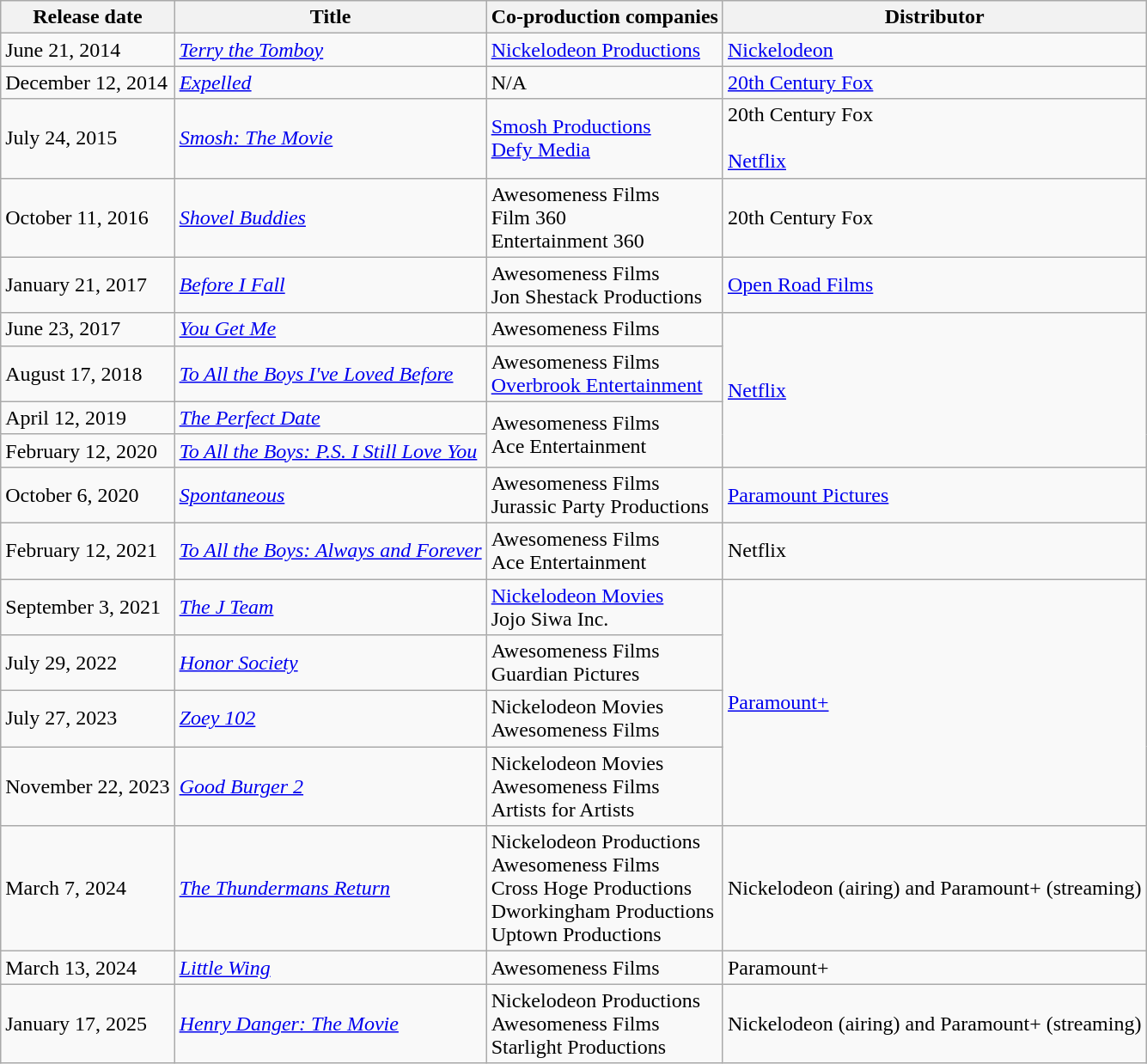<table class="wikitable sortable">
<tr>
<th>Release date</th>
<th>Title</th>
<th>Co-production companies</th>
<th>Distributor</th>
</tr>
<tr>
<td>June 21, 2014</td>
<td><em><a href='#'>Terry the Tomboy</a></em></td>
<td><a href='#'>Nickelodeon Productions</a></td>
<td><a href='#'>Nickelodeon</a></td>
</tr>
<tr>
<td>December 12, 2014</td>
<td><em><a href='#'>Expelled</a></em></td>
<td>N/A</td>
<td><a href='#'>20th Century Fox</a></td>
</tr>
<tr>
<td>July 24, 2015</td>
<td><em><a href='#'>Smosh: The Movie</a></em></td>
<td><a href='#'>Smosh Productions</a><br><a href='#'>Defy Media</a></td>
<td>20th Century Fox<br><br><a href='#'>Netflix</a><br></td>
</tr>
<tr>
<td>October 11, 2016</td>
<td><em><a href='#'>Shovel Buddies</a></em></td>
<td>Awesomeness Films<br>Film 360<br>Entertainment 360</td>
<td>20th Century Fox</td>
</tr>
<tr>
<td>January 21, 2017</td>
<td><em><a href='#'>Before I Fall</a></em></td>
<td>Awesomeness Films<br>Jon Shestack Productions</td>
<td><a href='#'>Open Road Films</a></td>
</tr>
<tr>
<td>June 23, 2017</td>
<td><em><a href='#'>You Get Me</a></em></td>
<td>Awesomeness Films</td>
<td rowspan="4"><a href='#'>Netflix</a></td>
</tr>
<tr>
<td>August 17, 2018</td>
<td><em><a href='#'>To All the Boys I've Loved Before</a></em></td>
<td>Awesomeness Films<br><a href='#'>Overbrook Entertainment</a></td>
</tr>
<tr>
<td>April 12, 2019</td>
<td><em><a href='#'>The Perfect Date</a></em></td>
<td rowspan="2">Awesomeness Films<br>Ace Entertainment</td>
</tr>
<tr>
<td>February 12, 2020</td>
<td><em><a href='#'>To All the Boys: P.S. I Still Love You</a></em></td>
</tr>
<tr>
<td>October 6, 2020</td>
<td><em><a href='#'>Spontaneous</a></em></td>
<td>Awesomeness Films<br>Jurassic Party Productions</td>
<td><a href='#'>Paramount Pictures</a></td>
</tr>
<tr>
<td>February 12, 2021</td>
<td><em><a href='#'>To All the Boys: Always and Forever</a></em></td>
<td>Awesomeness Films<br>Ace Entertainment</td>
<td>Netflix</td>
</tr>
<tr>
<td>September 3, 2021</td>
<td><em><a href='#'>The J Team</a></em></td>
<td><a href='#'>Nickelodeon Movies</a><br>Jojo Siwa Inc.</td>
<td rowspan="4"><a href='#'>Paramount+</a></td>
</tr>
<tr>
<td>July 29, 2022</td>
<td><em><a href='#'>Honor Society</a></em></td>
<td>Awesomeness Films<br>Guardian Pictures</td>
</tr>
<tr>
<td>July 27, 2023</td>
<td><em><a href='#'>Zoey 102</a></em></td>
<td>Nickelodeon Movies<br>Awesomeness Films</td>
</tr>
<tr>
<td>November 22, 2023</td>
<td><em><a href='#'>Good Burger 2</a></em></td>
<td>Nickelodeon Movies<br>Awesomeness Films<br>Artists for Artists</td>
</tr>
<tr>
<td>March 7, 2024</td>
<td><em><a href='#'>The Thundermans Return</a></em></td>
<td>Nickelodeon Productions<br>Awesomeness Films<br>Cross Hoge Productions<br>Dworkingham Productions<br>Uptown Productions</td>
<td>Nickelodeon (airing) and Paramount+ (streaming)</td>
</tr>
<tr>
<td>March 13, 2024</td>
<td><em><a href='#'>Little Wing</a></em></td>
<td>Awesomeness Films</td>
<td>Paramount+</td>
</tr>
<tr>
<td>January 17, 2025</td>
<td><em><a href='#'>Henry Danger: The Movie</a></em></td>
<td>Nickelodeon Productions<br>Awesomeness Films<br>Starlight Productions</td>
<td>Nickelodeon (airing) and Paramount+ (streaming)</td>
</tr>
</table>
